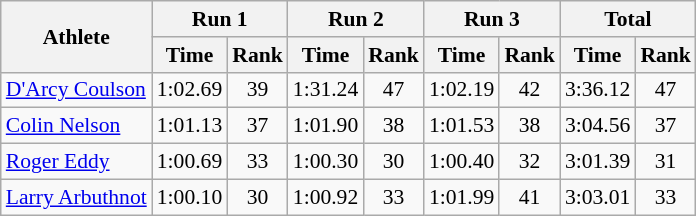<table class="wikitable" border="1" style="font-size:90%">
<tr>
<th rowspan="2">Athlete</th>
<th colspan="2">Run 1</th>
<th colspan="2">Run 2</th>
<th colspan="2">Run 3</th>
<th colspan="2">Total</th>
</tr>
<tr>
<th>Time</th>
<th>Rank</th>
<th>Time</th>
<th>Rank</th>
<th>Time</th>
<th>Rank</th>
<th>Time</th>
<th>Rank</th>
</tr>
<tr>
<td><a href='#'>D'Arcy Coulson</a></td>
<td align="center">1:02.69</td>
<td align="center">39</td>
<td align="center">1:31.24</td>
<td align="center">47</td>
<td align="center">1:02.19</td>
<td align="center">42</td>
<td align="center">3:36.12</td>
<td align="center">47</td>
</tr>
<tr>
<td><a href='#'>Colin Nelson</a></td>
<td align="center">1:01.13</td>
<td align="center">37</td>
<td align="center">1:01.90</td>
<td align="center">38</td>
<td align="center">1:01.53</td>
<td align="center">38</td>
<td align="center">3:04.56</td>
<td align="center">37</td>
</tr>
<tr>
<td><a href='#'>Roger Eddy</a></td>
<td align="center">1:00.69</td>
<td align="center">33</td>
<td align="center">1:00.30</td>
<td align="center">30</td>
<td align="center">1:00.40</td>
<td align="center">32</td>
<td align="center">3:01.39</td>
<td align="center">31</td>
</tr>
<tr>
<td><a href='#'>Larry Arbuthnot</a></td>
<td align="center">1:00.10</td>
<td align="center">30</td>
<td align="center">1:00.92</td>
<td align="center">33</td>
<td align="center">1:01.99</td>
<td align="center">41</td>
<td align="center">3:03.01</td>
<td align="center">33</td>
</tr>
</table>
